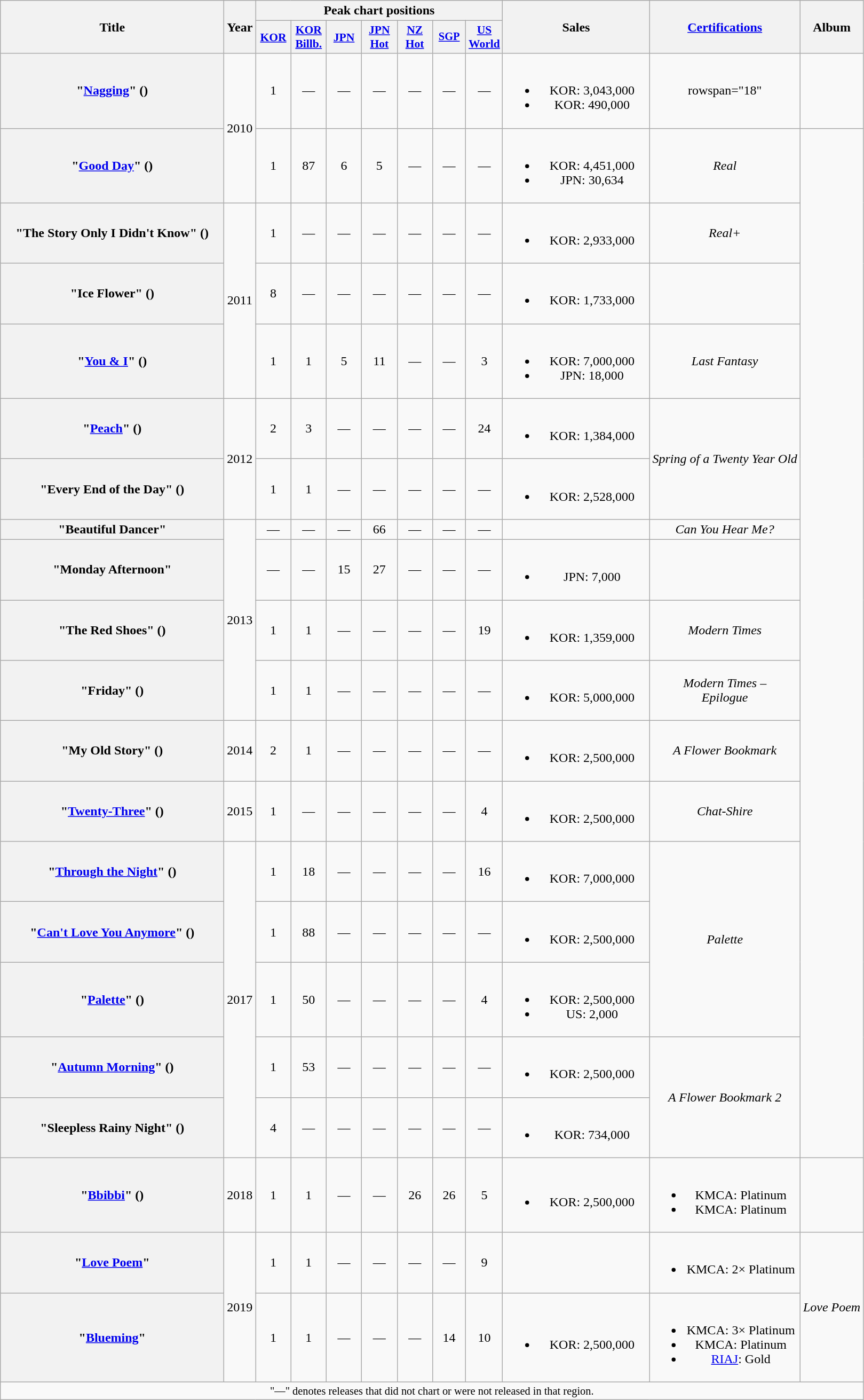<table class="wikitable plainrowheaders" style="text-align:center;">
<tr>
<th rowspan="2" scope="col" style="width:17em;">Title</th>
<th rowspan="2" scope="col">Year</th>
<th colspan="7" scope="col">Peak chart positions</th>
<th rowspan="2" scope="col" style="width:11em;">Sales<br></th>
<th rowspan="2" scope="col"><a href='#'>Certifications</a><br></th>
<th rowspan="2" scope="col">Album</th>
</tr>
<tr>
<th scope="col" style="width:2.6em;font-size:90%;"><a href='#'>KOR</a><br></th>
<th scope="col" style="width:2.6em;font-size:90%;"><a href='#'>KOR Billb.</a><br></th>
<th scope="col" style="width:2.6em;font-size:90%;"><a href='#'>JPN</a><br></th>
<th scope="col" style="width:2.6em;font-size:90%;"><a href='#'>JPN Hot</a><br></th>
<th scope="col" style="width:2.6em;font-size:90%;"><a href='#'>NZ Hot</a><br></th>
<th scope="col" style="width:2.6em;font-size:85%"><a href='#'>SGP</a><br></th>
<th scope="col" style="width:2.6em;font-size:90%;"><a href='#'>US<br>World</a><br></th>
</tr>
<tr>
<th scope="row">"<a href='#'>Nagging</a>" ()<br></th>
<td rowspan="2">2010</td>
<td>1</td>
<td>—</td>
<td>—</td>
<td>—</td>
<td>—</td>
<td>—</td>
<td>—</td>
<td><br><ul><li>KOR: 3,043,000</li><li>KOR: 490,000 </li></ul></td>
<td>rowspan="18" </td>
<td></td>
</tr>
<tr>
<th scope="row">"<a href='#'>Good Day</a>" ()</th>
<td>1</td>
<td>87</td>
<td>6</td>
<td>5</td>
<td>—</td>
<td>—</td>
<td>—</td>
<td><br><ul><li>KOR: 4,451,000</li><li>JPN: 30,634</li></ul></td>
<td><em>Real</em></td>
</tr>
<tr>
<th scope="row">"The Story Only I Didn't Know" ()</th>
<td rowspan="3">2011</td>
<td>1</td>
<td>—</td>
<td>—</td>
<td>—</td>
<td>—</td>
<td>—</td>
<td>—</td>
<td><br><ul><li>KOR: 2,933,000</li></ul></td>
<td><em>Real+</em></td>
</tr>
<tr>
<th scope="row">"Ice Flower" ()<br></th>
<td>8</td>
<td>—</td>
<td>—</td>
<td>—</td>
<td>—</td>
<td>—</td>
<td>—</td>
<td><br><ul><li>KOR: 1,733,000</li></ul></td>
<td></td>
</tr>
<tr>
<th scope="row">"<a href='#'>You & I</a>" ()</th>
<td>1</td>
<td>1</td>
<td>5</td>
<td>11</td>
<td>—</td>
<td>—</td>
<td>3</td>
<td><br><ul><li>KOR: 7,000,000</li><li>JPN: 18,000</li></ul></td>
<td><em>Last Fantasy</em></td>
</tr>
<tr>
<th scope="row">"<a href='#'>Peach</a>" ()</th>
<td rowspan="2">2012</td>
<td>2</td>
<td>3</td>
<td>—</td>
<td>—</td>
<td>—</td>
<td>—</td>
<td>24</td>
<td><br><ul><li>KOR: 1,384,000</li></ul></td>
<td rowspan="2"><em>Spring of a Twenty Year Old</em></td>
</tr>
<tr>
<th scope="row">"Every End of the Day" ()</th>
<td>1</td>
<td>1</td>
<td>—</td>
<td>—</td>
<td>—</td>
<td>—</td>
<td>—</td>
<td><br><ul><li>KOR: 2,528,000</li></ul></td>
</tr>
<tr>
<th scope="row">"Beautiful Dancer"</th>
<td rowspan="4">2013</td>
<td>—</td>
<td>—</td>
<td>—</td>
<td>66</td>
<td>—</td>
<td>—</td>
<td>—</td>
<td></td>
<td><em>Can You Hear Me?</em></td>
</tr>
<tr>
<th scope="row">"Monday Afternoon"</th>
<td>—</td>
<td>—</td>
<td>15</td>
<td>27</td>
<td>—</td>
<td>—</td>
<td>—</td>
<td><br><ul><li>JPN: 7,000</li></ul></td>
<td></td>
</tr>
<tr>
<th scope="row">"The Red Shoes" ()</th>
<td>1</td>
<td>1</td>
<td>—</td>
<td>—</td>
<td>—</td>
<td>—</td>
<td>19</td>
<td><br><ul><li>KOR: 1,359,000</li></ul></td>
<td><em>Modern Times</em></td>
</tr>
<tr>
<th scope="row">"Friday" ()<br></th>
<td>1</td>
<td>1</td>
<td>—</td>
<td>—</td>
<td>—</td>
<td>—</td>
<td>—</td>
<td><br><ul><li>KOR: 5,000,000</li></ul></td>
<td><em>Modern Times –<br>Epilogue</em></td>
</tr>
<tr>
<th scope="row">"My Old Story" ()</th>
<td>2014</td>
<td>2</td>
<td>1</td>
<td>—</td>
<td>—</td>
<td>—</td>
<td>—</td>
<td>—</td>
<td><br><ul><li>KOR: 2,500,000</li></ul></td>
<td><em>A Flower Bookmark</em></td>
</tr>
<tr>
<th scope="row">"<a href='#'>Twenty-Three</a>" ()</th>
<td>2015</td>
<td>1</td>
<td>—</td>
<td>—</td>
<td>—</td>
<td>—</td>
<td>—</td>
<td>4</td>
<td><br><ul><li>KOR: 2,500,000</li></ul></td>
<td><em>Chat-Shire</em></td>
</tr>
<tr>
<th scope="row">"<a href='#'>Through the Night</a>" ()</th>
<td rowspan="5">2017</td>
<td>1</td>
<td>18</td>
<td>—</td>
<td>—</td>
<td>—</td>
<td>—</td>
<td>16</td>
<td><br><ul><li>KOR: 7,000,000</li></ul></td>
<td rowspan="3"><em>Palette</em></td>
</tr>
<tr>
<th scope="row">"<a href='#'>Can't Love You Anymore</a>" ()<br></th>
<td>1</td>
<td>88</td>
<td>—</td>
<td>—</td>
<td>—</td>
<td>—</td>
<td>—</td>
<td><br><ul><li>KOR: 2,500,000</li></ul></td>
</tr>
<tr>
<th scope="row">"<a href='#'>Palette</a>" ()<br></th>
<td>1</td>
<td>50</td>
<td>—</td>
<td>—</td>
<td>—</td>
<td>—</td>
<td>4</td>
<td><br><ul><li>KOR: 2,500,000</li><li>US: 2,000</li></ul></td>
</tr>
<tr>
<th scope="row">"<a href='#'>Autumn Morning</a>" ()</th>
<td>1</td>
<td>53</td>
<td>—</td>
<td>—</td>
<td>—</td>
<td>—</td>
<td>—</td>
<td><br><ul><li>KOR: 2,500,000</li></ul></td>
<td rowspan="2"><em>A Flower Bookmark 2</em></td>
</tr>
<tr>
<th scope="row">"Sleepless Rainy Night" ()</th>
<td>4</td>
<td>—</td>
<td>—</td>
<td>—</td>
<td>—</td>
<td>—</td>
<td>—</td>
<td><br><ul><li>KOR: 734,000</li></ul></td>
</tr>
<tr>
<th scope="row">"<a href='#'>Bbibbi</a>" ()</th>
<td>2018</td>
<td>1</td>
<td>1</td>
<td>—</td>
<td>—</td>
<td>26</td>
<td>26</td>
<td>5</td>
<td><br><ul><li>KOR: 2,500,000</li></ul></td>
<td><br><ul><li>KMCA: Platinum </li><li>KMCA: Platinum </li></ul></td>
<td></td>
</tr>
<tr>
<th scope="row">"<a href='#'>Love Poem</a>"</th>
<td rowspan="2">2019</td>
<td>1</td>
<td>1</td>
<td>—</td>
<td>—</td>
<td>—</td>
<td>—</td>
<td>9</td>
<td></td>
<td><br><ul><li>KMCA: 2× Platinum </li></ul></td>
<td rowspan="2"><em>Love Poem</em></td>
</tr>
<tr>
<th scope="row">"<a href='#'>Blueming</a>"</th>
<td>1</td>
<td>1</td>
<td>—</td>
<td>—</td>
<td>—</td>
<td>14</td>
<td>10</td>
<td><br><ul><li>KOR: 2,500,000</li></ul></td>
<td><br><ul><li>KMCA: 3× Platinum </li><li>KMCA: Platinum </li><li><a href='#'>RIAJ</a>: Gold </li></ul></td>
</tr>
<tr>
<td colspan="12" style="font-size:85%;">"—" denotes releases that did not chart or were not released in that region.</td>
</tr>
</table>
